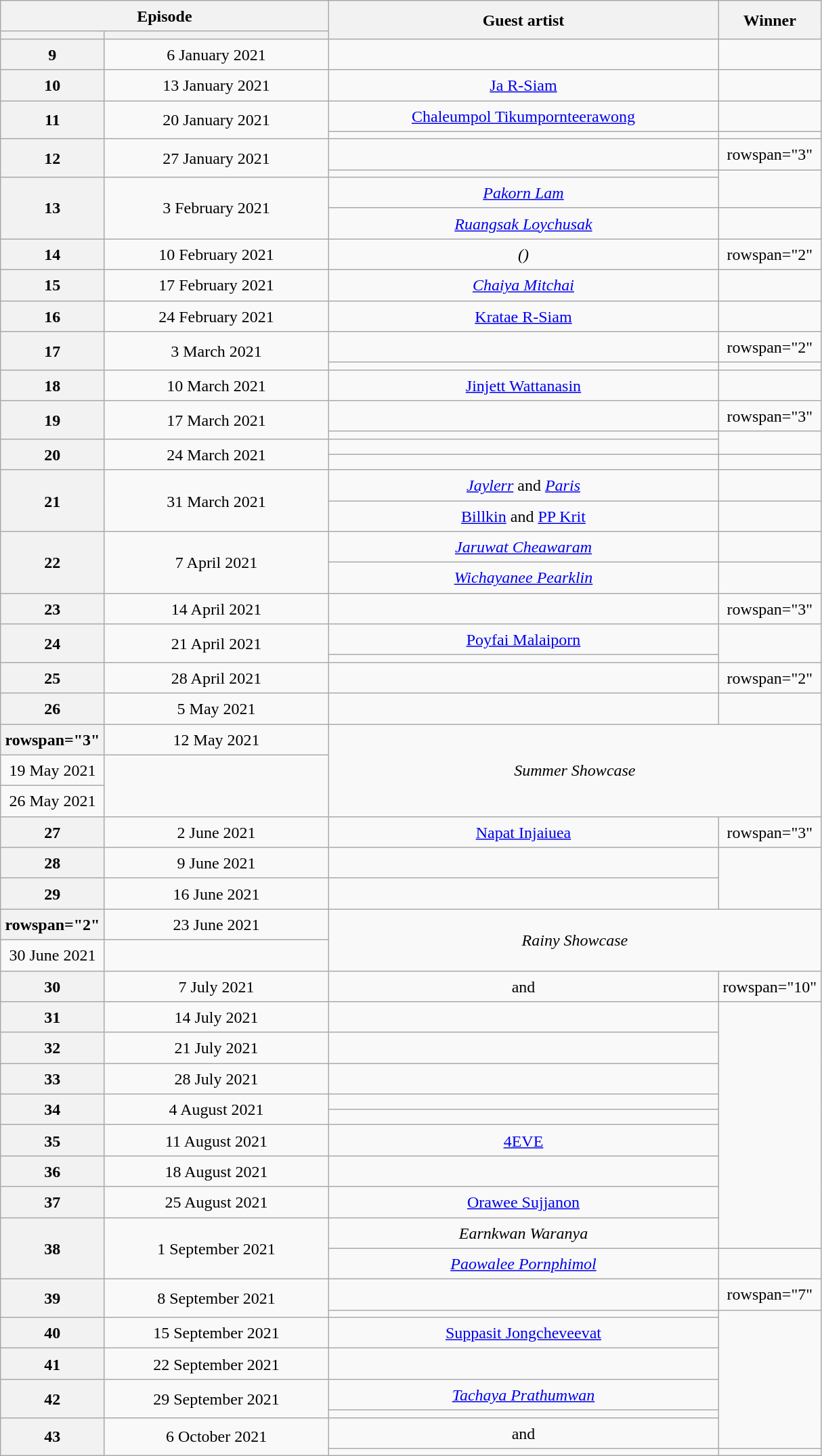<table class="wikitable plainrowheaders mw-collapsible" style="text-align:center; line-height:23px; width:64%;">
<tr>
<th colspan="2" width="24%">Episode</th>
<th rowspan="2" width="40%">Guest artist</th>
<th rowspan="2" width="1%">Winner</th>
</tr>
<tr>
<th width="01%"></th>
<th></th>
</tr>
<tr>
<th>9</th>
<td>6 January 2021</td>
<td></td>
<td></td>
</tr>
<tr>
<th>10</th>
<td>13 January 2021</td>
<td><a href='#'>Ja R-Siam</a></td>
<td></td>
</tr>
<tr>
<th rowspan="2">11</th>
<td rowspan="2">20 January 2021</td>
<td><a href='#'>Chaleumpol Tikumpornteerawong</a></td>
<td></td>
</tr>
<tr>
<td></td>
<td></td>
</tr>
<tr>
<th rowspan="2">12</th>
<td rowspan="2">27 January 2021</td>
<td><em></em></td>
<td>rowspan="3"</td>
</tr>
<tr>
<td><em></em></td>
</tr>
<tr>
<th rowspan="2">13</th>
<td rowspan="2">3 February 2021</td>
<td><em><a href='#'>Pakorn Lam</a></em></td>
</tr>
<tr>
<td><em><a href='#'>Ruangsak Loychusak</a></em></td>
<td></td>
</tr>
<tr>
<th>14</th>
<td>10 February 2021</td>
<td><em> ()</em></td>
<td>rowspan="2"</td>
</tr>
<tr>
<th>15</th>
<td>17 February 2021</td>
<td><em><a href='#'>Chaiya Mitchai</a></em></td>
</tr>
<tr>
<th>16</th>
<td>24 February 2021</td>
<td><a href='#'>Kratae R-Siam</a></td>
<td></td>
</tr>
<tr>
<th rowspan="2">17</th>
<td rowspan="2">3 March 2021</td>
<td></td>
<td>rowspan="2"</td>
</tr>
<tr>
<td></td>
</tr>
<tr>
<th>18</th>
<td>10 March 2021</td>
<td><a href='#'>Jinjett Wattanasin</a></td>
<td></td>
</tr>
<tr>
<th rowspan="2">19</th>
<td rowspan="2">17 March 2021</td>
<td></td>
<td>rowspan="3"</td>
</tr>
<tr>
<td></td>
</tr>
<tr>
<th rowspan="2">20</th>
<td rowspan="2">24 March 2021</td>
<td><em></em></td>
</tr>
<tr>
<td><em></em></td>
<td></td>
</tr>
<tr>
<th rowspan="2">21</th>
<td rowspan="2">31 March 2021</td>
<td><em><a href='#'>Jaylerr</a></em> and <em><a href='#'>Paris</a></em></td>
<td></td>
</tr>
<tr>
<td><a href='#'>Billkin</a> and <a href='#'>PP Krit</a></td>
<td></td>
</tr>
<tr>
<th rowspan="2">22</th>
<td rowspan="2">7 April 2021</td>
<td><em><a href='#'>Jaruwat Cheawaram</a></em></td>
<td></td>
</tr>
<tr>
<td><em><a href='#'>Wichayanee Pearklin</a></em></td>
<td></td>
</tr>
<tr>
<th>23</th>
<td>14 April 2021</td>
<td></td>
<td>rowspan="3"</td>
</tr>
<tr>
<th rowspan="2">24</th>
<td rowspan="2">21 April 2021</td>
<td><a href='#'>Poyfai Malaiporn</a></td>
</tr>
<tr>
<td></td>
</tr>
<tr>
<th>25</th>
<td>28 April 2021</td>
<td></td>
<td>rowspan="2"</td>
</tr>
<tr>
<th>26</th>
<td>5 May 2021</td>
<td></td>
</tr>
<tr>
<th>rowspan="3" </th>
<td>12 May 2021</td>
<td rowspan="3" colspan="2"><em>Summer Showcase</em></td>
</tr>
<tr>
<td>19 May 2021</td>
</tr>
<tr>
<td>26 May 2021</td>
</tr>
<tr>
<th>27</th>
<td>2 June 2021</td>
<td><a href='#'>Napat Injaiuea</a></td>
<td>rowspan="3"</td>
</tr>
<tr>
<th>28</th>
<td>9 June 2021</td>
<td></td>
</tr>
<tr>
<th>29</th>
<td>16 June 2021</td>
<td></td>
</tr>
<tr>
<th>rowspan="2" </th>
<td>23 June 2021</td>
<td rowspan="2" colspan="2"><em>Rainy Showcase</em></td>
</tr>
<tr>
<td>30 June 2021</td>
</tr>
<tr>
<th>30</th>
<td>7 July 2021</td>
<td> and </td>
<td>rowspan="10"</td>
</tr>
<tr>
<th>31</th>
<td>14 July 2021</td>
<td></td>
</tr>
<tr>
<th>32</th>
<td>21 July 2021</td>
<td></td>
</tr>
<tr>
<th>33</th>
<td>28 July 2021</td>
<td></td>
</tr>
<tr>
<th rowspan="2">34</th>
<td rowspan="2">4 August 2021</td>
<td></td>
</tr>
<tr>
<td></td>
</tr>
<tr>
<th>35</th>
<td>11 August 2021</td>
<td><a href='#'>4EVE</a></td>
</tr>
<tr>
<th>36</th>
<td>18 August 2021</td>
<td><em></em></td>
</tr>
<tr>
<th>37</th>
<td>25 August 2021</td>
<td><a href='#'>Orawee Sujjanon</a></td>
</tr>
<tr>
<th rowspan="2">38</th>
<td rowspan="2">1 September 2021</td>
<td><em>Earnkwan Waranya</em></td>
</tr>
<tr>
<td><em><a href='#'>Paowalee Pornphimol</a></em></td>
<td></td>
</tr>
<tr>
<th rowspan="2">39</th>
<td rowspan="2">8 September 2021</td>
<td></td>
<td>rowspan="7" </td>
</tr>
<tr>
<td></td>
</tr>
<tr>
<th>40</th>
<td>15 September 2021</td>
<td><a href='#'>Suppasit Jongcheveevat</a></td>
</tr>
<tr>
<th>41</th>
<td>22 September 2021</td>
<td><em></em></td>
</tr>
<tr>
<th rowspan="2">42</th>
<td rowspan="2">29 September 2021</td>
<td><em><a href='#'>Tachaya Prathumwan</a></em></td>
</tr>
<tr>
<td></td>
</tr>
<tr>
<th rowspan="2">43</th>
<td rowspan="2">6 October 2021</td>
<td> and </td>
</tr>
<tr>
<td><em></em></td>
<td></td>
</tr>
</table>
